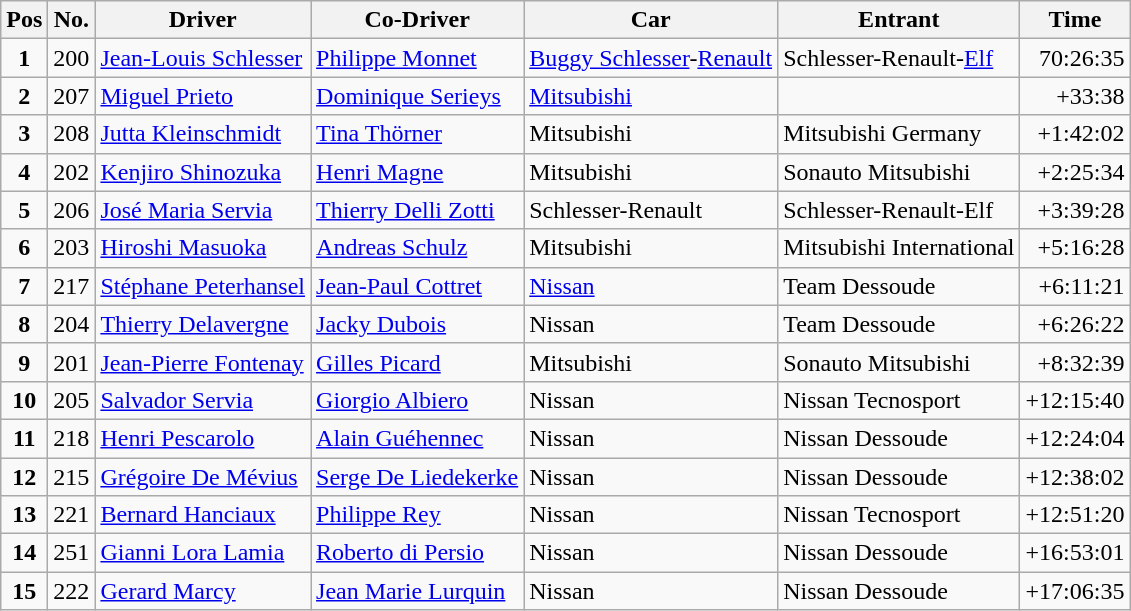<table class="wikitable">
<tr>
<th>Pos</th>
<th>No.</th>
<th>Driver</th>
<th>Co-Driver</th>
<th>Car</th>
<th>Entrant</th>
<th>Time</th>
</tr>
<tr>
<td align=center><strong>1</strong></td>
<td>200</td>
<td> <a href='#'>Jean-Louis Schlesser</a></td>
<td> <a href='#'>Philippe Monnet</a></td>
<td><a href='#'>Buggy Schlesser</a>-<a href='#'>Renault</a></td>
<td>Schlesser-Renault-<a href='#'>Elf</a></td>
<td align="right">70:26:35</td>
</tr>
<tr>
<td align=center><strong>2</strong></td>
<td>207</td>
<td> <a href='#'>Miguel Prieto</a></td>
<td> <a href='#'>Dominique Serieys</a></td>
<td><a href='#'>Mitsubishi</a></td>
<td></td>
<td align="right">+33:38</td>
</tr>
<tr>
<td align=center><strong>3</strong></td>
<td>208</td>
<td> <a href='#'>Jutta Kleinschmidt</a></td>
<td> <a href='#'>Tina Thörner</a></td>
<td>Mitsubishi</td>
<td>Mitsubishi Germany</td>
<td align="right">+1:42:02</td>
</tr>
<tr>
<td align=center><strong>4</strong></td>
<td>202</td>
<td> <a href='#'>Kenjiro Shinozuka</a></td>
<td> <a href='#'>Henri Magne</a></td>
<td>Mitsubishi</td>
<td>Sonauto Mitsubishi</td>
<td align="right">+2:25:34</td>
</tr>
<tr>
<td align=center><strong>5</strong></td>
<td>206</td>
<td> <a href='#'>José Maria Servia</a></td>
<td> <a href='#'>Thierry Delli Zotti</a></td>
<td>Schlesser-Renault</td>
<td>Schlesser-Renault-Elf</td>
<td align="right">+3:39:28</td>
</tr>
<tr>
<td align=center><strong>6</strong></td>
<td>203</td>
<td> <a href='#'>Hiroshi Masuoka</a></td>
<td> <a href='#'>Andreas Schulz</a></td>
<td>Mitsubishi</td>
<td>Mitsubishi International</td>
<td align="right">+5:16:28</td>
</tr>
<tr>
<td align=center><strong>7</strong></td>
<td>217</td>
<td> <a href='#'>Stéphane Peterhansel</a></td>
<td> <a href='#'>Jean-Paul Cottret</a></td>
<td><a href='#'>Nissan</a></td>
<td>Team Dessoude</td>
<td align="right">+6:11:21</td>
</tr>
<tr>
<td align=center><strong>8</strong></td>
<td>204</td>
<td> <a href='#'>Thierry Delavergne</a></td>
<td> <a href='#'>Jacky Dubois</a></td>
<td>Nissan</td>
<td>Team Dessoude</td>
<td align="right">+6:26:22</td>
</tr>
<tr>
<td align=center><strong>9</strong></td>
<td>201</td>
<td> <a href='#'>Jean-Pierre Fontenay</a></td>
<td> <a href='#'>Gilles Picard</a></td>
<td>Mitsubishi</td>
<td>Sonauto Mitsubishi</td>
<td align="right">+8:32:39</td>
</tr>
<tr>
<td align=center><strong>10</strong></td>
<td>205</td>
<td> <a href='#'>Salvador Servia</a></td>
<td> <a href='#'>Giorgio Albiero</a></td>
<td>Nissan</td>
<td>Nissan Tecnosport</td>
<td align="right">+12:15:40</td>
</tr>
<tr>
<td align=center><strong>11</strong></td>
<td>218</td>
<td> <a href='#'>Henri Pescarolo</a></td>
<td> <a href='#'>Alain Guéhennec</a></td>
<td>Nissan</td>
<td>Nissan Dessoude</td>
<td align="right">+12:24:04</td>
</tr>
<tr>
<td align=center><strong>12</strong></td>
<td>215</td>
<td> <a href='#'>Grégoire De Mévius</a></td>
<td> <a href='#'>Serge De Liedekerke</a></td>
<td>Nissan</td>
<td>Nissan Dessoude</td>
<td align="right">+12:38:02</td>
</tr>
<tr>
<td align=center><strong>13</strong></td>
<td>221</td>
<td> <a href='#'>Bernard Hanciaux </a></td>
<td> <a href='#'>Philippe Rey</a></td>
<td>Nissan</td>
<td>Nissan Tecnosport</td>
<td align="right">+12:51:20</td>
</tr>
<tr>
<td align=center><strong>14</strong></td>
<td>251</td>
<td> <a href='#'>Gianni Lora Lamia</a></td>
<td> <a href='#'>Roberto di Persio</a></td>
<td>Nissan</td>
<td>Nissan Dessoude</td>
<td align="right">+16:53:01</td>
</tr>
<tr>
<td align=center><strong>15</strong></td>
<td>222</td>
<td> <a href='#'>Gerard Marcy</a></td>
<td> <a href='#'>Jean Marie Lurquin</a></td>
<td>Nissan</td>
<td>Nissan Dessoude</td>
<td align="right">+17:06:35</td>
</tr>
</table>
